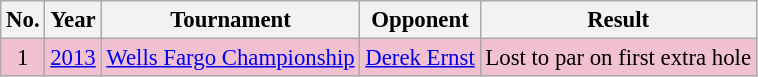<table class="wikitable" style="font-size:95%;">
<tr>
<th>No.</th>
<th>Year</th>
<th>Tournament</th>
<th>Opponent</th>
<th>Result</th>
</tr>
<tr style="background:#F2C1D1;">
<td align=center>1</td>
<td><a href='#'>2013</a></td>
<td><a href='#'>Wells Fargo Championship</a></td>
<td> <a href='#'>Derek Ernst</a></td>
<td>Lost to par on first extra hole</td>
</tr>
</table>
